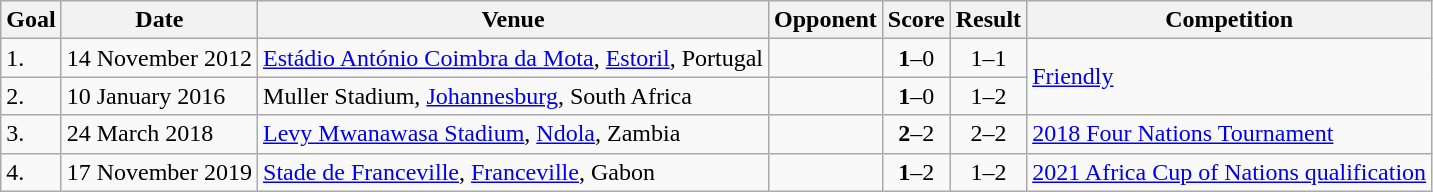<table class="wikitable plainrowheaders sortable">
<tr>
<th>Goal</th>
<th>Date</th>
<th>Venue</th>
<th>Opponent</th>
<th>Score</th>
<th>Result</th>
<th>Competition</th>
</tr>
<tr>
<td>1.</td>
<td>14 November 2012</td>
<td><a href='#'>Estádio António Coimbra da Mota</a>, <a href='#'>Estoril</a>, Portugal</td>
<td></td>
<td align=center><strong>1</strong>–0</td>
<td align=center>1–1</td>
<td rowspan=2><a href='#'>Friendly</a></td>
</tr>
<tr>
<td>2.</td>
<td>10 January 2016</td>
<td>Muller Stadium, <a href='#'>Johannesburg</a>, South Africa</td>
<td></td>
<td align=center><strong>1</strong>–0</td>
<td align=center>1–2</td>
</tr>
<tr>
<td>3.</td>
<td>24 March 2018</td>
<td><a href='#'>Levy Mwanawasa Stadium</a>, <a href='#'>Ndola</a>, Zambia</td>
<td></td>
<td align=center><strong>2</strong>–2</td>
<td align=center>2–2 </td>
<td><a href='#'>2018 Four Nations Tournament</a></td>
</tr>
<tr>
<td>4.</td>
<td>17 November 2019</td>
<td><a href='#'>Stade de Franceville</a>, <a href='#'>Franceville</a>, Gabon</td>
<td></td>
<td align=center><strong>1</strong>–2</td>
<td align=center>1–2</td>
<td><a href='#'>2021 Africa Cup of Nations qualification</a></td>
</tr>
</table>
